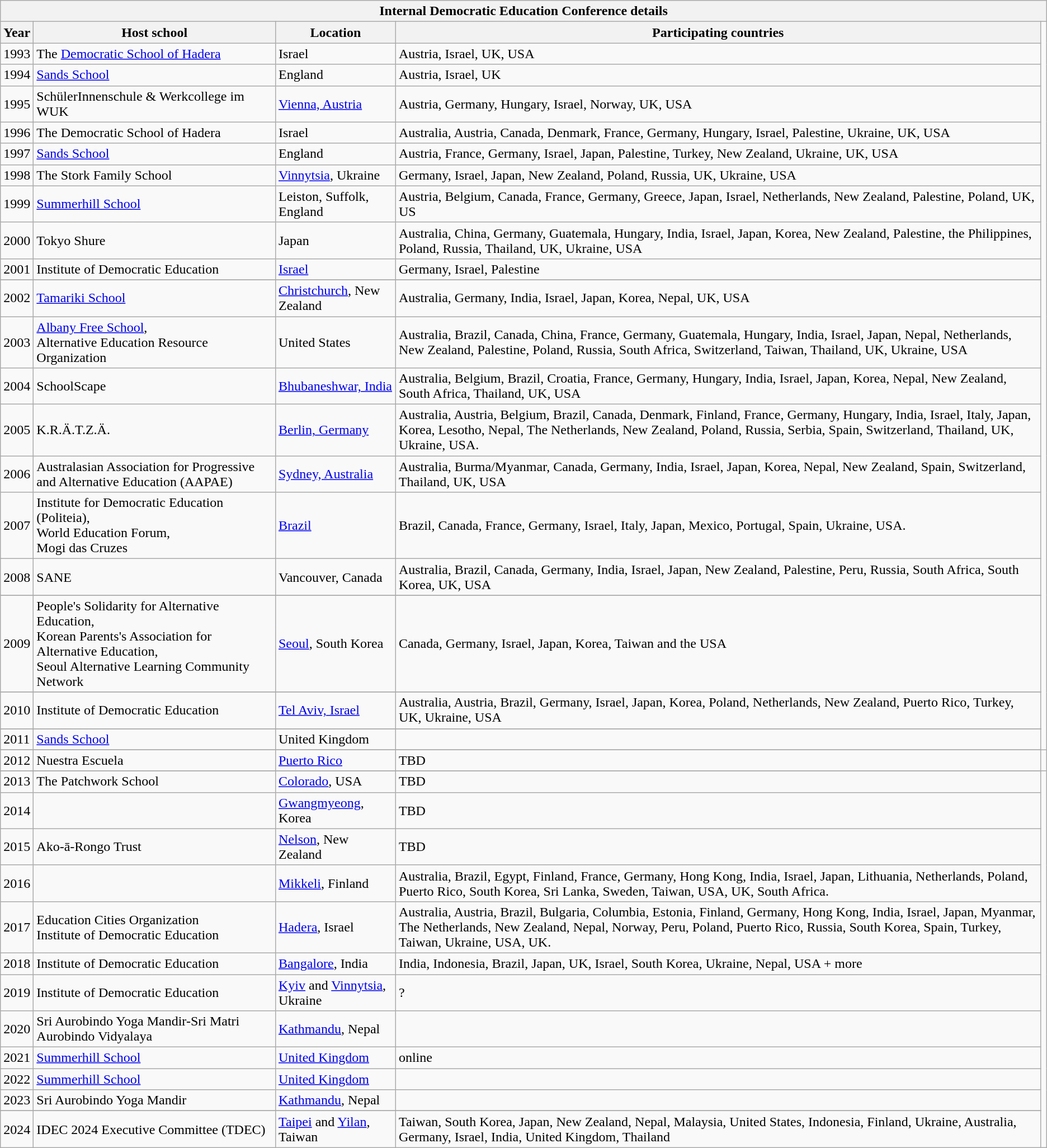<table class="wikitable">
<tr>
<th align="center" colspan="6"><strong>Internal Democratic Education Conference details</strong></th>
</tr>
<tr>
<th>Year</th>
<th>Host school</th>
<th>Location</th>
<th>Participating countries</th>
</tr>
<tr>
<td>1993</td>
<td>The <a href='#'>Democratic School of Hadera</a></td>
<td>Israel</td>
<td>Austria, Israel, UK, USA</td>
</tr>
<tr>
<td>1994</td>
<td><a href='#'>Sands School</a></td>
<td>England</td>
<td>Austria, Israel, UK</td>
</tr>
<tr>
<td>1995</td>
<td>SchülerInnenschule & Werkcollege im WUK </td>
<td><a href='#'>Vienna, Austria</a></td>
<td>Austria, Germany, Hungary, Israel, Norway, UK, USA</td>
</tr>
<tr>
<td>1996</td>
<td>The Democratic School of Hadera</td>
<td>Israel</td>
<td>Australia, Austria, Canada, Denmark, France, Germany, Hungary, Israel, Palestine, Ukraine, UK, USA</td>
</tr>
<tr>
<td>1997</td>
<td><a href='#'>Sands School</a></td>
<td>England</td>
<td>Austria, France, Germany, Israel, Japan, Palestine, Turkey, New Zealand, Ukraine, UK, USA</td>
</tr>
<tr>
<td>1998</td>
<td>The Stork Family School</td>
<td><a href='#'>Vinnytsia</a>, Ukraine</td>
<td>Germany, Israel, Japan, New Zealand, Poland, Russia, UK, Ukraine, USA</td>
</tr>
<tr>
<td>1999</td>
<td><a href='#'>Summerhill School</a></td>
<td>Leiston, Suffolk, England</td>
<td>Austria, Belgium, Canada, France, Germany, Greece, Japan, Israel, Netherlands, New Zealand, Palestine, Poland, UK, US</td>
</tr>
<tr>
<td>2000</td>
<td>Tokyo Shure</td>
<td>Japan</td>
<td>Australia, China, Germany, Guatemala, Hungary, India, Israel, Japan, Korea, New Zealand, Palestine, the Philippines, Poland, Russia, Thailand, UK, Ukraine, USA</td>
</tr>
<tr>
<td>2001</td>
<td>Institute of Democratic Education</td>
<td><a href='#'>Israel</a></td>
<td>Germany, Israel, Palestine</td>
</tr>
<tr>
</tr>
<tr>
<td>2002</td>
<td><a href='#'>Tamariki School</a></td>
<td><a href='#'>Christchurch</a>, New Zealand</td>
<td>Australia, Germany, India, Israel, Japan, Korea, Nepal, UK, USA</td>
</tr>
<tr>
<td>2003</td>
<td><a href='#'>Albany Free School</a>,<br>Alternative Education Resource Organization</td>
<td>United States</td>
<td>Australia, Brazil, Canada, China, France, Germany, Guatemala, Hungary, India, Israel, Japan, Nepal, Netherlands, New Zealand, Palestine, Poland, Russia, South Africa, Switzerland, Taiwan, Thailand, UK, Ukraine, USA</td>
</tr>
<tr>
<td>2004</td>
<td>SchoolScape</td>
<td><a href='#'>Bhubaneshwar, India</a></td>
<td>Australia, Belgium, Brazil, Croatia, France, Germany, Hungary, India, Israel, Japan, Korea, Nepal, New Zealand, South Africa, Thailand, UK, USA</td>
</tr>
<tr>
<td>2005</td>
<td>K.R.Ä.T.Z.Ä.</td>
<td><a href='#'>Berlin, Germany</a></td>
<td>Australia, Austria, Belgium, Brazil, Canada, Denmark, Finland, France, Germany, Hungary, India, Israel, Italy, Japan, Korea, Lesotho, Nepal, The Netherlands, New Zealand, Poland, Russia, Serbia, Spain, Switzerland, Thailand, UK, Ukraine, USA.</td>
</tr>
<tr>
<td>2006</td>
<td>Australasian Association for Progressive and Alternative Education (AAPAE)</td>
<td><a href='#'>Sydney, Australia</a></td>
<td>Australia, Burma/Myanmar, Canada, Germany, India, Israel, Japan, Korea, Nepal, New Zealand, Spain, Switzerland, Thailand, UK, USA</td>
</tr>
<tr>
<td>2007</td>
<td>Institute for Democratic Education (Politeia),<br>World Education Forum,<br>Mogi das Cruzes</td>
<td><a href='#'>Brazil</a></td>
<td>Brazil, Canada, France, Germany, Israel, Italy, Japan, Mexico, Portugal, Spain, Ukraine, USA.</td>
</tr>
<tr>
<td>2008</td>
<td>SANE</td>
<td>Vancouver, Canada</td>
<td>Australia, Brazil, Canada, Germany, India, Israel, Japan, New Zealand, Palestine, Peru, Russia, South Africa, South Korea, UK, USA</td>
</tr>
<tr>
</tr>
<tr>
<td>2009</td>
<td>People's Solidarity for Alternative Education,<br>Korean Parents's Association for Alternative Education,<br>Seoul Alternative Learning Community Network</td>
<td><a href='#'>Seoul</a>, South Korea</td>
<td>Canada, Germany, Israel, Japan, Korea, Taiwan and the USA</td>
</tr>
<tr>
</tr>
<tr>
<td>2010</td>
<td>Institute of Democratic Education</td>
<td><a href='#'>Tel Aviv, Israel</a></td>
<td>Australia, Austria, Brazil, Germany, Israel, Japan, Korea, Poland, Netherlands, New Zealand, Puerto Rico, Turkey, UK, Ukraine, USA</td>
</tr>
<tr>
</tr>
<tr>
<td>2011</td>
<td><a href='#'>Sands School</a></td>
<td>United Kingdom</td>
<td></td>
</tr>
<tr>
</tr>
<tr>
<td>2012</td>
<td>Nuestra Escuela </td>
<td><a href='#'>Puerto Rico</a></td>
<td>TBD</td>
<td></td>
</tr>
<tr>
</tr>
<tr>
<td>2013</td>
<td>The Patchwork School </td>
<td><a href='#'>Colorado</a>, USA</td>
<td>TBD</td>
</tr>
<tr>
<td>2014</td>
<td></td>
<td><a href='#'>Gwangmyeong</a>, Korea</td>
<td>TBD</td>
</tr>
<tr>
<td>2015</td>
<td>Ako-ā-Rongo Trust</td>
<td><a href='#'>Nelson</a>, New Zealand</td>
<td>TBD</td>
</tr>
<tr>
<td>2016</td>
<td></td>
<td><a href='#'>Mikkeli</a>, Finland</td>
<td>Australia, Brazil, Egypt, Finland, France, Germany, Hong Kong, India, Israel, Japan, Lithuania, Netherlands, Poland, Puerto Rico, South Korea, Sri Lanka, Sweden, Taiwan, USA, UK, South Africa.</td>
</tr>
<tr>
<td>2017</td>
<td>Education Cities Organization<br>Institute of Democratic Education</td>
<td><a href='#'>Hadera</a>, Israel</td>
<td>Australia, Austria, Brazil, Bulgaria, Columbia, Estonia, Finland, Germany, Hong Kong, India, Israel, Japan, Myanmar, The Netherlands, New Zealand, Nepal, Norway, Peru, Poland, Puerto Rico, Russia, South Korea, Spain, Turkey, Taiwan, Ukraine, USA, UK.</td>
</tr>
<tr>
<td>2018</td>
<td>Institute of Democratic Education</td>
<td><a href='#'>Bangalore</a>, India</td>
<td>India, Indonesia, Brazil, Japan, UK, Israel, South Korea, Ukraine, Nepal, USA + more</td>
</tr>
<tr>
<td>2019</td>
<td>Institute of Democratic Education</td>
<td><a href='#'>Kyiv</a> and <a href='#'>Vinnytsia</a>, Ukraine</td>
<td>?</td>
</tr>
<tr>
<td>2020</td>
<td>Sri Aurobindo Yoga Mandir-Sri Matri Aurobindo Vidyalaya</td>
<td><a href='#'>Kathmandu</a>, Nepal</td>
<td></td>
</tr>
<tr>
<td>2021</td>
<td><a href='#'>Summerhill School</a></td>
<td><a href='#'>United Kingdom</a></td>
<td>online</td>
</tr>
<tr>
<td>2022</td>
<td><a href='#'>Summerhill School</a></td>
<td><a href='#'>United Kingdom</a></td>
<td></td>
</tr>
<tr>
<td>2023</td>
<td>Sri Aurobindo Yoga Mandir </td>
<td><a href='#'>Kathmandu</a>, Nepal</td>
<td></td>
</tr>
<tr>
</tr>
<tr>
<td>2024</td>
<td>IDEC 2024 Executive Committee (TDEC)</td>
<td><a href='#'>Taipei</a> and <a href='#'>Yilan</a>, Taiwan</td>
<td>Taiwan, South Korea, Japan, New Zealand, Nepal, Malaysia, United States, Indonesia, Finland, Ukraine, Australia, Germany, Israel, India, United Kingdom, Thailand</td>
</tr>
</table>
